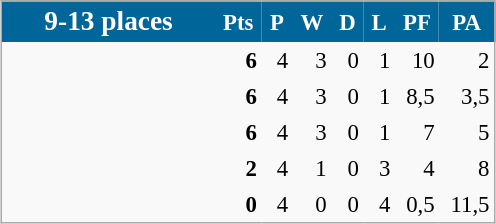<table align=center cellpadding="3" cellspacing="0" style="background: #f9f9f9; border: 1px #aaa solid; border-collapse: collapse; font-size: 95%;" width=330>
<tr style="background:#006699; color:white;">
<th width=34% style=font-size:120%><strong>9-13 places</strong></th>
<th width=5%>Pts</th>
<th width=5%>P</th>
<th width=5%>W</th>
<th width=5%>D</th>
<th width=5%>L</th>
<th width=5%>PF</th>
<th width=5%>PA</th>
</tr>
<tr align=right>
<td align=left></td>
<td><strong>6</strong></td>
<td>4</td>
<td>3</td>
<td>0</td>
<td>1</td>
<td>10</td>
<td>2</td>
</tr>
<tr align=right>
<td align=left></td>
<td><strong>6</strong></td>
<td>4</td>
<td>3</td>
<td>0</td>
<td>1</td>
<td>8,5</td>
<td>3,5</td>
</tr>
<tr align=right>
<td align=left></td>
<td><strong>6</strong></td>
<td>4</td>
<td>3</td>
<td>0</td>
<td>1</td>
<td>7</td>
<td>5</td>
</tr>
<tr align=right>
<td align=left></td>
<td><strong>2</strong></td>
<td>4</td>
<td>1</td>
<td>0</td>
<td>3</td>
<td>4</td>
<td>8</td>
</tr>
<tr align=right>
<td align=left></td>
<td><strong>0</strong></td>
<td>4</td>
<td>0</td>
<td>0</td>
<td>4</td>
<td>0,5</td>
<td>11,5</td>
</tr>
</table>
